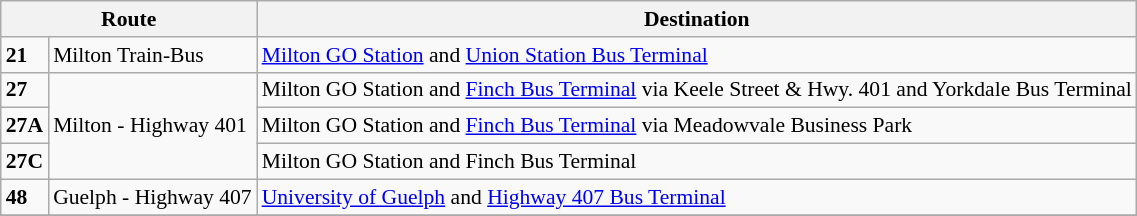<table class=wikitable style="font-size: 90%;" |>
<tr>
<th colspan=2>Route</th>
<th>Destination</th>
</tr>
<tr>
<td><strong>21</strong></td>
<td>Milton Train-Bus</td>
<td><a href='#'>Milton GO Station</a> and <a href='#'>Union Station Bus Terminal</a></td>
</tr>
<tr>
<td><strong>27</strong></td>
<td rowspan=3>Milton - Highway 401</td>
<td>Milton GO Station and <a href='#'>Finch Bus Terminal</a> via Keele Street & Hwy. 401 and Yorkdale Bus Terminal</td>
</tr>
<tr>
<td><strong>27A</strong></td>
<td>Milton GO Station and <a href='#'>Finch Bus Terminal</a> via Meadowvale Business Park</td>
</tr>
<tr>
<td><strong>27C</strong></td>
<td>Milton GO Station and Finch Bus Terminal</td>
</tr>
<tr>
<td><strong>48</strong></td>
<td>Guelph - Highway 407</td>
<td><a href='#'>University of Guelph</a> and <a href='#'>Highway 407 Bus Terminal</a></td>
</tr>
<tr>
</tr>
</table>
